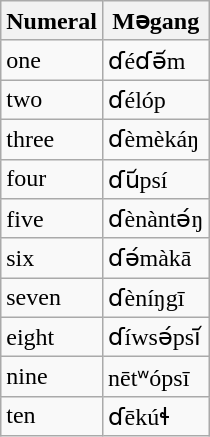<table class="wikitable">
<tr>
<th>Numeral</th>
<th>Mәgang</th>
</tr>
<tr>
<td>one</td>
<td>ɗéɗә᷄m</td>
</tr>
<tr>
<td>two</td>
<td>ɗélóp</td>
</tr>
<tr>
<td>three</td>
<td>ɗèmèkáŋ</td>
</tr>
<tr>
<td>four</td>
<td>ɗu᷄psí</td>
</tr>
<tr>
<td>five</td>
<td>ɗènàntә́ŋ</td>
</tr>
<tr>
<td>six</td>
<td>ɗә́màkā</td>
</tr>
<tr>
<td>seven</td>
<td>ɗèníŋgī</td>
</tr>
<tr>
<td>eight</td>
<td>ɗíwsә́psı᷄</td>
</tr>
<tr>
<td>nine</td>
<td>nētʷópsī</td>
</tr>
<tr>
<td>ten</td>
<td>ɗēkúɬ</td>
</tr>
</table>
